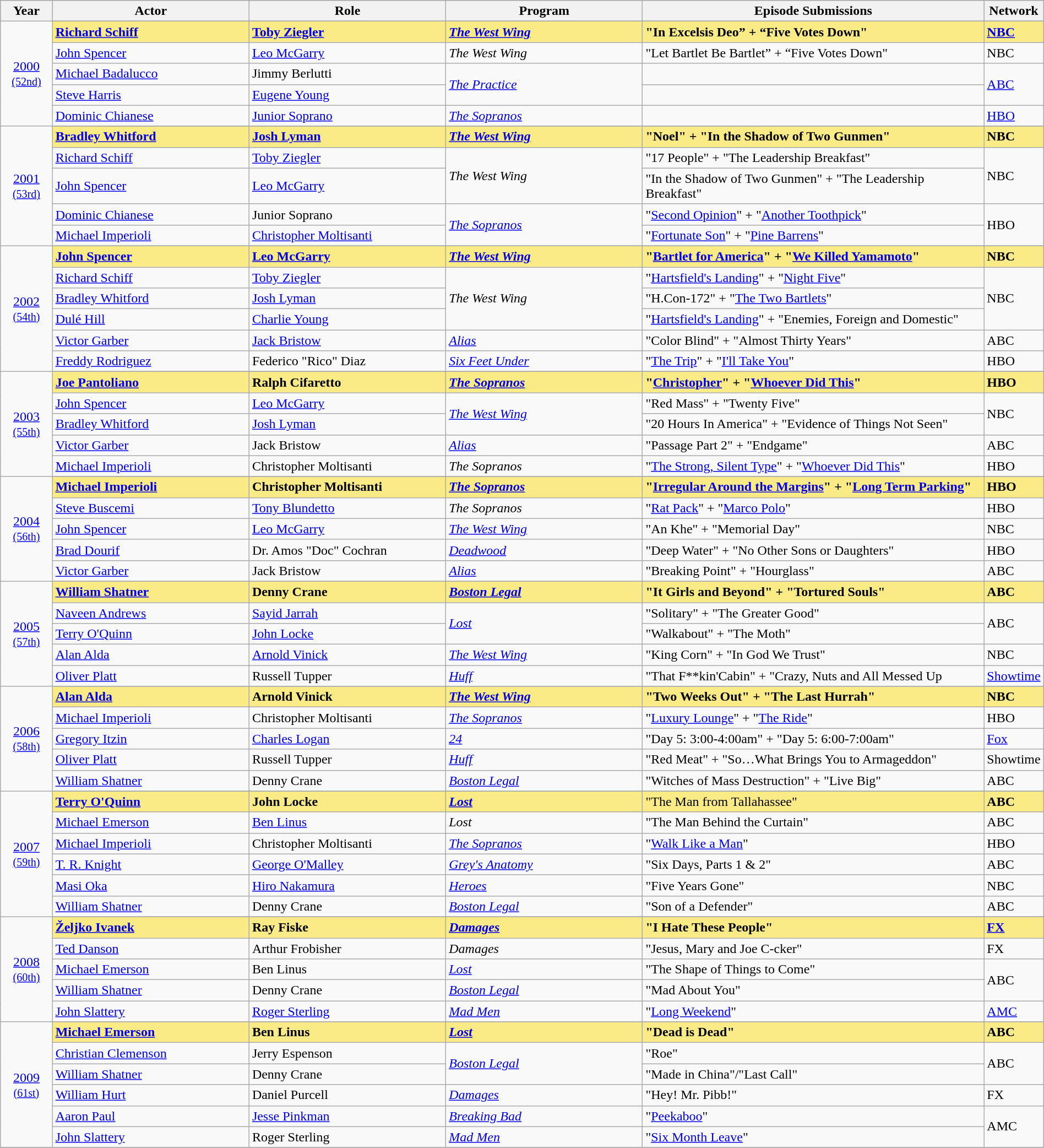<table class="wikitable" style="width:100%">
<tr style="background:#bebebe;">
<th style="width:5%;">Year</th>
<th style="width:19%;">Actor</th>
<th style="width:19%;">Role</th>
<th style="width:19%;">Program</th>
<th style="width:33%;">Episode Submissions</th>
<th style="width:5%;">Network</th>
</tr>
<tr>
<td rowspan=6 style="text-align:center"><a href='#'>2000</a><br><small><a href='#'>(52nd)</a></small></td>
</tr>
<tr style="background:#FAEB86">
<td><strong><a href='#'>Richard Schiff</a></strong></td>
<td><strong><a href='#'>Toby Ziegler</a></strong></td>
<td><strong><em><a href='#'>The West Wing</a></em></strong></td>
<td><strong> "In Excelsis Deo” + “Five Votes Down" </strong></td>
<td><strong><a href='#'>NBC</a></strong></td>
</tr>
<tr>
<td><a href='#'>John Spencer</a></td>
<td><a href='#'>Leo McGarry</a></td>
<td><em>The West Wing</em></td>
<td>"Let Bartlet Be Bartlet” + “Five Votes Down"</td>
<td>NBC</td>
</tr>
<tr>
<td><a href='#'>Michael Badalucco</a></td>
<td>Jimmy Berlutti</td>
<td rowspan="2"><em><a href='#'>The Practice</a></em></td>
<td></td>
<td rowspan="2"><a href='#'>ABC</a></td>
</tr>
<tr>
<td><a href='#'>Steve Harris</a></td>
<td><a href='#'>Eugene Young</a></td>
<td></td>
</tr>
<tr>
<td><a href='#'>Dominic Chianese</a></td>
<td><a href='#'>Junior Soprano</a></td>
<td><em><a href='#'>The Sopranos</a></em></td>
<td></td>
<td><a href='#'>HBO</a></td>
</tr>
<tr>
<td rowspan=6 style="text-align:center"><a href='#'>2001</a><br><small><a href='#'>(53rd)</a></small></td>
</tr>
<tr style="background:#FAEB86">
<td><strong><a href='#'>Bradley Whitford</a></strong></td>
<td><strong><a href='#'>Josh Lyman</a></strong></td>
<td><strong><em><a href='#'>The West Wing</a></em></strong></td>
<td><strong> "Noel" + "In the Shadow of Two Gunmen" </strong></td>
<td><strong>NBC</strong></td>
</tr>
<tr>
<td><a href='#'>Richard Schiff</a></td>
<td><a href='#'>Toby Ziegler</a></td>
<td rowspan="2"><em>The West Wing</em></td>
<td>"17 People" + "The Leadership Breakfast"</td>
<td rowspan="2">NBC</td>
</tr>
<tr>
<td><a href='#'>John Spencer</a></td>
<td><a href='#'>Leo McGarry</a></td>
<td>"In the Shadow of Two Gunmen" + "The Leadership Breakfast"</td>
</tr>
<tr>
<td><a href='#'>Dominic Chianese</a></td>
<td>Junior Soprano</td>
<td rowspan=2><em><a href='#'>The Sopranos</a></em></td>
<td>"<a href='#'>Second Opinion</a>" + "<a href='#'>Another Toothpick</a>"</td>
<td rowspan=2>HBO</td>
</tr>
<tr>
<td><a href='#'>Michael Imperioli</a></td>
<td><a href='#'>Christopher Moltisanti</a></td>
<td>"<a href='#'>Fortunate Son</a>" + "<a href='#'>Pine Barrens</a>"</td>
</tr>
<tr>
<td rowspan=7 style="text-align:center"><a href='#'>2002</a><br><small><a href='#'>(54th)</a></small></td>
</tr>
<tr style="background:#FAEB86">
<td><strong><a href='#'>John Spencer</a></strong></td>
<td><strong><a href='#'>Leo McGarry</a></strong></td>
<td><strong><em><a href='#'>The West Wing</a></em></strong></td>
<td><strong> "<a href='#'>Bartlet for America</a>" + "<a href='#'>We Killed Yamamoto</a>" </strong></td>
<td><strong>NBC</strong></td>
</tr>
<tr>
<td><a href='#'>Richard Schiff</a></td>
<td><a href='#'>Toby Ziegler</a></td>
<td rowspan="3"><em>The West Wing</em></td>
<td>"<a href='#'>Hartsfield's Landing</a>" + "<a href='#'>Night Five</a>"</td>
<td rowspan="3">NBC</td>
</tr>
<tr>
<td><a href='#'>Bradley Whitford</a></td>
<td><a href='#'>Josh Lyman</a></td>
<td>"H.Con-172" + "<a href='#'>The Two Bartlets</a>"</td>
</tr>
<tr>
<td><a href='#'>Dulé Hill</a></td>
<td><a href='#'>Charlie Young</a></td>
<td>"<a href='#'>Hartsfield's Landing</a>" + "Enemies, Foreign and Domestic"</td>
</tr>
<tr>
<td><a href='#'>Victor Garber</a></td>
<td><a href='#'>Jack Bristow</a></td>
<td><em><a href='#'>Alias</a></em></td>
<td>"Color Blind" + "Almost Thirty Years"</td>
<td>ABC</td>
</tr>
<tr>
<td><a href='#'>Freddy Rodriguez</a></td>
<td>Federico "Rico" Diaz</td>
<td><em><a href='#'>Six Feet Under</a></em></td>
<td>"<a href='#'>The Trip</a>" + "<a href='#'>I'll Take You</a>"</td>
<td>HBO</td>
</tr>
<tr>
<td rowspan=6 style="text-align:center"><a href='#'>2003</a><br><small><a href='#'>(55th)</a></small></td>
</tr>
<tr style="background:#FAEB86">
<td><strong><a href='#'>Joe Pantoliano</a></strong></td>
<td><strong>Ralph Cifaretto</strong></td>
<td><strong><em><a href='#'>The Sopranos</a></em></strong></td>
<td><strong> "<a href='#'>Christopher</a>" + "<a href='#'>Whoever Did This</a>" </strong></td>
<td><strong>HBO</strong></td>
</tr>
<tr>
<td><a href='#'>John Spencer</a></td>
<td><a href='#'>Leo McGarry</a></td>
<td rowspan="2"><em><a href='#'>The West Wing</a></em></td>
<td>"Red Mass" + "Twenty Five"</td>
<td rowspan="2">NBC</td>
</tr>
<tr>
<td><a href='#'>Bradley Whitford</a></td>
<td><a href='#'>Josh Lyman</a></td>
<td>"20 Hours In America" + "Evidence of Things Not Seen"</td>
</tr>
<tr>
<td><a href='#'>Victor Garber</a></td>
<td>Jack Bristow</td>
<td><em><a href='#'>Alias</a></em></td>
<td>"Passage Part 2" + "Endgame"</td>
<td>ABC</td>
</tr>
<tr>
<td><a href='#'>Michael Imperioli</a></td>
<td>Christopher Moltisanti</td>
<td><em>The Sopranos</em></td>
<td>"<a href='#'>The Strong, Silent Type</a>" + "<a href='#'>Whoever Did This</a>"</td>
<td>HBO</td>
</tr>
<tr>
<td rowspan=6 style="text-align:center"><a href='#'>2004</a><br><small><a href='#'>(56th)</a></small></td>
</tr>
<tr style="background:#FAEB86">
<td><strong><a href='#'>Michael Imperioli</a></strong></td>
<td><strong>Christopher Moltisanti</strong></td>
<td><strong><em><a href='#'>The Sopranos</a></em></strong></td>
<td><strong> "<a href='#'>Irregular Around the Margins</a>" + "<a href='#'>Long Term Parking</a>" </strong></td>
<td><strong>HBO</strong></td>
</tr>
<tr>
<td><a href='#'>Steve Buscemi</a></td>
<td><a href='#'>Tony Blundetto</a></td>
<td><em>The Sopranos</em></td>
<td>"<a href='#'>Rat Pack</a>" + "<a href='#'>Marco Polo</a>"</td>
<td>HBO</td>
</tr>
<tr>
<td><a href='#'>John Spencer</a></td>
<td><a href='#'>Leo McGarry</a></td>
<td><em><a href='#'>The West Wing</a></em></td>
<td>"An Khe" + "Memorial Day"</td>
<td>NBC</td>
</tr>
<tr>
<td><a href='#'>Brad Dourif</a></td>
<td>Dr. Amos "Doc" Cochran</td>
<td><em><a href='#'>Deadwood</a></em></td>
<td>"Deep Water" + "No Other Sons or Daughters"</td>
<td>HBO</td>
</tr>
<tr>
<td><a href='#'>Victor Garber</a></td>
<td>Jack Bristow</td>
<td><em><a href='#'>Alias</a></em></td>
<td>"Breaking Point" + "Hourglass"</td>
<td>ABC</td>
</tr>
<tr>
<td rowspan=6 style="text-align:center"><a href='#'>2005</a><br><small><a href='#'>(57th)</a></small></td>
</tr>
<tr style="background:#FAEB86">
<td><strong><a href='#'>William Shatner</a></strong></td>
<td><strong>Denny Crane</strong></td>
<td><strong><em><a href='#'>Boston Legal</a></em></strong></td>
<td><strong> "It Girls and Beyond" + "Tortured Souls"</strong></td>
<td><strong>ABC</strong></td>
</tr>
<tr>
<td><a href='#'>Naveen Andrews</a></td>
<td><a href='#'>Sayid Jarrah</a></td>
<td rowspan=2><em><a href='#'>Lost</a></em></td>
<td>"Solitary" + "The Greater Good"</td>
<td rowspan=2>ABC</td>
</tr>
<tr>
<td><a href='#'>Terry O'Quinn</a></td>
<td><a href='#'>John Locke</a></td>
<td>"Walkabout" + "The Moth"</td>
</tr>
<tr>
<td><a href='#'>Alan Alda</a></td>
<td><a href='#'>Arnold Vinick</a></td>
<td><em><a href='#'>The West Wing</a></em></td>
<td>"King Corn" + "In God We Trust"</td>
<td>NBC</td>
</tr>
<tr>
<td><a href='#'>Oliver Platt</a></td>
<td>Russell Tupper</td>
<td><em><a href='#'>Huff</a></em></td>
<td>"That F**kin'Cabin" + "Crazy, Nuts and All Messed Up</td>
<td><a href='#'>Showtime</a></td>
</tr>
<tr>
<td rowspan=6 style="text-align:center"><a href='#'>2006</a><br><small><a href='#'>(58th)</a></small></td>
</tr>
<tr style="background:#FAEB86">
<td><strong><a href='#'>Alan Alda</a></strong></td>
<td><strong>Arnold Vinick</strong></td>
<td><strong><em><a href='#'>The West Wing</a></em></strong></td>
<td><strong> "Two Weeks Out" + "The Last Hurrah"</strong></td>
<td><strong>NBC</strong></td>
</tr>
<tr>
<td><a href='#'>Michael Imperioli</a></td>
<td>Christopher Moltisanti</td>
<td><em><a href='#'>The Sopranos</a></em></td>
<td>"<a href='#'>Luxury Lounge</a>" + "<a href='#'>The Ride</a>"</td>
<td>HBO</td>
</tr>
<tr>
<td><a href='#'>Gregory Itzin</a></td>
<td><a href='#'>Charles Logan</a></td>
<td><em><a href='#'>24</a></em></td>
<td>"Day 5: 3:00-4:00am" + "Day 5: 6:00-7:00am"</td>
<td><a href='#'>Fox</a></td>
</tr>
<tr>
<td><a href='#'>Oliver Platt</a></td>
<td>Russell Tupper</td>
<td><em><a href='#'>Huff</a></em></td>
<td>"Red Meat" + "So…What Brings You to Armageddon"</td>
<td>Showtime</td>
</tr>
<tr>
<td><a href='#'>William Shatner</a></td>
<td>Denny Crane</td>
<td><em><a href='#'>Boston Legal</a></em></td>
<td>"Witches of Mass Destruction" + "Live Big"</td>
<td>ABC</td>
</tr>
<tr>
<td rowspan=7 style="text-align:center"><a href='#'>2007</a><br><small><a href='#'>(59th)</a></small></td>
</tr>
<tr style="background:#FAEB86">
<td><strong><a href='#'>Terry O'Quinn</a></strong></td>
<td><strong>John Locke</strong></td>
<td><strong><em><a href='#'>Lost</a></em></strong></td>
<td>"The Man from Tallahassee"</td>
<td><strong>ABC</strong></td>
</tr>
<tr>
<td><a href='#'>Michael Emerson</a></td>
<td><a href='#'>Ben Linus</a></td>
<td><em>Lost</em></td>
<td>"The Man Behind the Curtain"</td>
<td>ABC</td>
</tr>
<tr>
<td><a href='#'>Michael Imperioli</a></td>
<td>Christopher Moltisanti</td>
<td><em><a href='#'>The Sopranos</a></em></td>
<td>"<a href='#'>Walk Like a Man</a>"</td>
<td>HBO</td>
</tr>
<tr>
<td><a href='#'>T. R. Knight</a></td>
<td><a href='#'>George O'Malley</a></td>
<td><em><a href='#'>Grey's Anatomy</a></em></td>
<td>"Six Days, Parts 1 & 2"</td>
<td>ABC</td>
</tr>
<tr>
<td><a href='#'>Masi Oka</a></td>
<td><a href='#'>Hiro Nakamura</a></td>
<td><em><a href='#'>Heroes</a></em></td>
<td>"Five Years Gone"</td>
<td>NBC</td>
</tr>
<tr>
<td><a href='#'>William Shatner</a></td>
<td>Denny Crane</td>
<td><em><a href='#'>Boston Legal</a></em></td>
<td>"Son of a Defender"</td>
<td>ABC</td>
</tr>
<tr>
<td rowspan=6 style="text-align:center"><a href='#'>2008</a><br><small><a href='#'>(60th)</a></small></td>
</tr>
<tr style="background:#FAEB86">
<td><strong><a href='#'>Željko Ivanek</a></strong></td>
<td><strong>Ray Fiske</strong></td>
<td><strong><em><a href='#'>Damages</a></em></strong></td>
<td><strong> "I Hate These People" </strong></td>
<td><strong><a href='#'>FX</a></strong></td>
</tr>
<tr>
<td><a href='#'>Ted Danson</a></td>
<td>Arthur Frobisher</td>
<td><em>Damages</em></td>
<td>"Jesus, Mary and Joe C-cker"</td>
<td>FX</td>
</tr>
<tr>
<td><a href='#'>Michael Emerson</a></td>
<td>Ben Linus</td>
<td><em><a href='#'>Lost</a></em></td>
<td>"The Shape of Things to Come"</td>
<td rowspan=2>ABC</td>
</tr>
<tr>
<td><a href='#'>William Shatner</a></td>
<td>Denny Crane</td>
<td><em><a href='#'>Boston Legal</a></em></td>
<td>"Mad About You"</td>
</tr>
<tr>
<td><a href='#'>John Slattery</a></td>
<td><a href='#'>Roger Sterling</a></td>
<td><em><a href='#'>Mad Men</a></em></td>
<td>"<a href='#'>Long Weekend</a>"</td>
<td><a href='#'>AMC</a></td>
</tr>
<tr>
<td rowspan=7 style="text-align:center"><a href='#'>2009</a><br><small><a href='#'>(61st)</a></small></td>
</tr>
<tr style="background:#FAEB86">
<td><strong><a href='#'>Michael Emerson</a></strong></td>
<td><strong>Ben Linus</strong></td>
<td><strong><em><a href='#'>Lost</a></em></strong></td>
<td><strong> "Dead is Dead" </strong></td>
<td><strong>ABC</strong></td>
</tr>
<tr>
<td><a href='#'>Christian Clemenson</a></td>
<td>Jerry Espenson</td>
<td rowspan="2"><em><a href='#'>Boston Legal</a></em></td>
<td>"Roe"</td>
<td rowspan="2">ABC</td>
</tr>
<tr>
<td><a href='#'>William Shatner</a></td>
<td>Denny Crane</td>
<td>"Made in China"/"Last Call"</td>
</tr>
<tr>
<td><a href='#'>William Hurt</a></td>
<td>Daniel Purcell</td>
<td><em><a href='#'>Damages</a></em></td>
<td>"Hey! Mr. Pibb!"</td>
<td>FX</td>
</tr>
<tr>
<td><a href='#'>Aaron Paul</a></td>
<td><a href='#'>Jesse Pinkman</a></td>
<td><em><a href='#'>Breaking Bad</a></em></td>
<td>"<a href='#'>Peekaboo</a>"</td>
<td rowspan="2">AMC</td>
</tr>
<tr>
<td><a href='#'>John Slattery</a></td>
<td>Roger Sterling</td>
<td><em><a href='#'>Mad Men</a></em></td>
<td>"<a href='#'>Six Month Leave</a>"</td>
</tr>
<tr>
</tr>
</table>
